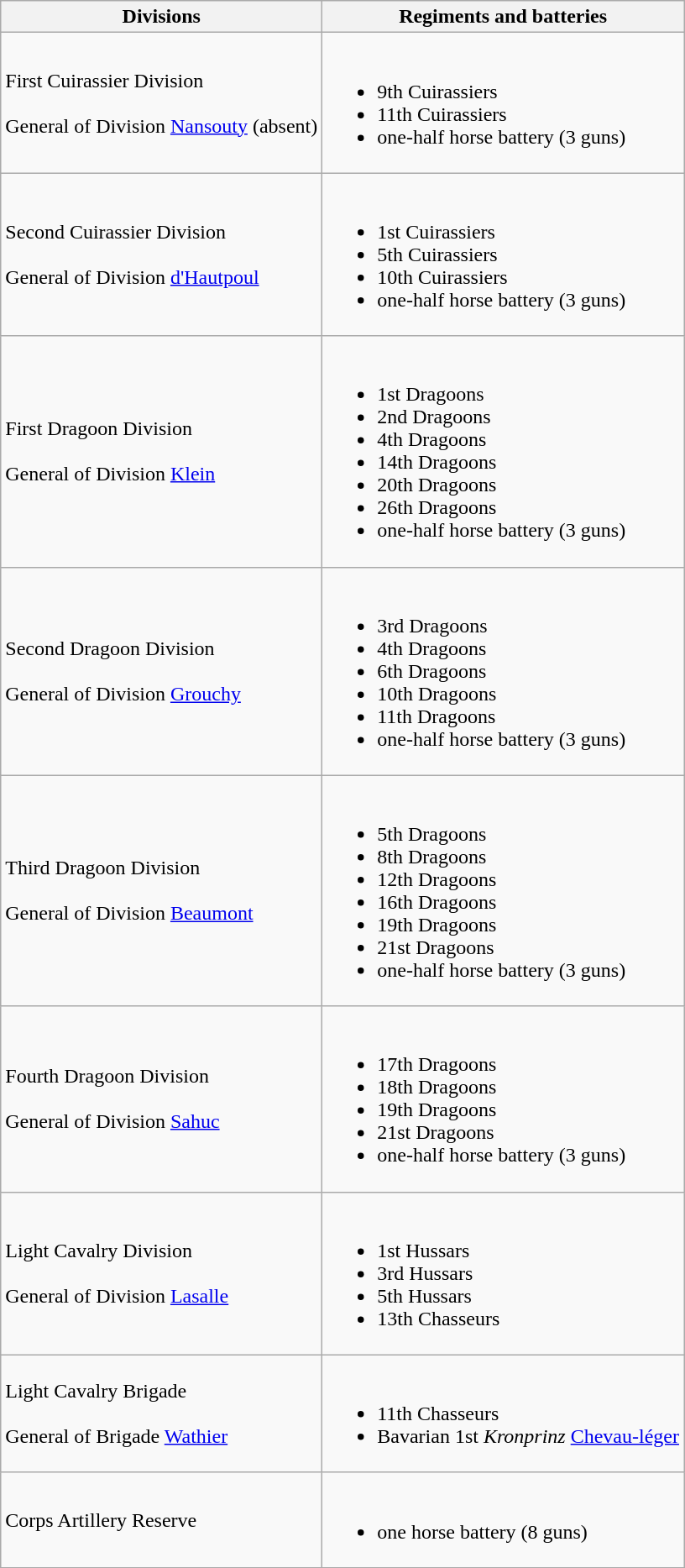<table class="wikitable">
<tr>
<th><strong>Divisions</strong></th>
<th><strong>Regiments and batteries</strong></th>
</tr>
<tr>
<td>First Cuirassier Division<br><br>
General of Division <a href='#'>Nansouty</a> (absent)</td>
<td><br><ul><li>9th Cuirassiers</li><li>11th Cuirassiers</li><li>one-half horse battery (3 guns)</li></ul></td>
</tr>
<tr>
<td>Second Cuirassier Division<br><br>
General of Division <a href='#'>d'Hautpoul</a></td>
<td><br><ul><li>1st Cuirassiers</li><li>5th Cuirassiers</li><li>10th Cuirassiers</li><li>one-half horse battery (3 guns)</li></ul></td>
</tr>
<tr>
<td>First Dragoon Division<br><br>
General of Division <a href='#'>Klein</a></td>
<td><br><ul><li>1st Dragoons</li><li>2nd Dragoons</li><li>4th Dragoons</li><li>14th Dragoons</li><li>20th Dragoons</li><li>26th Dragoons</li><li>one-half horse battery (3 guns)</li></ul></td>
</tr>
<tr>
<td>Second Dragoon Division<br><br>
General of Division <a href='#'>Grouchy</a></td>
<td><br><ul><li>3rd Dragoons</li><li>4th Dragoons</li><li>6th Dragoons</li><li>10th Dragoons</li><li>11th Dragoons</li><li>one-half horse battery (3 guns)</li></ul></td>
</tr>
<tr>
<td>Third Dragoon Division<br><br>
General of Division <a href='#'>Beaumont</a></td>
<td><br><ul><li>5th Dragoons</li><li>8th Dragoons</li><li>12th Dragoons</li><li>16th Dragoons</li><li>19th Dragoons</li><li>21st Dragoons</li><li>one-half horse battery (3 guns)</li></ul></td>
</tr>
<tr>
<td>Fourth Dragoon Division<br><br>
General of Division <a href='#'>Sahuc</a></td>
<td><br><ul><li>17th Dragoons</li><li>18th Dragoons</li><li>19th Dragoons</li><li>21st Dragoons</li><li>one-half horse battery (3 guns)</li></ul></td>
</tr>
<tr>
<td>Light Cavalry Division<br><br>
General of Division <a href='#'>Lasalle</a></td>
<td><br><ul><li>1st Hussars</li><li>3rd Hussars</li><li>5th Hussars</li><li>13th Chasseurs</li></ul></td>
</tr>
<tr>
<td>Light Cavalry Brigade<br><br>
General of Brigade <a href='#'>Wathier</a></td>
<td><br><ul><li>11th Chasseurs</li><li>Bavarian 1st <em>Kronprinz</em> <a href='#'>Chevau-léger</a></li></ul></td>
</tr>
<tr>
<td>Corps Artillery Reserve</td>
<td><br><ul><li>one horse battery (8 guns)</li></ul></td>
</tr>
</table>
